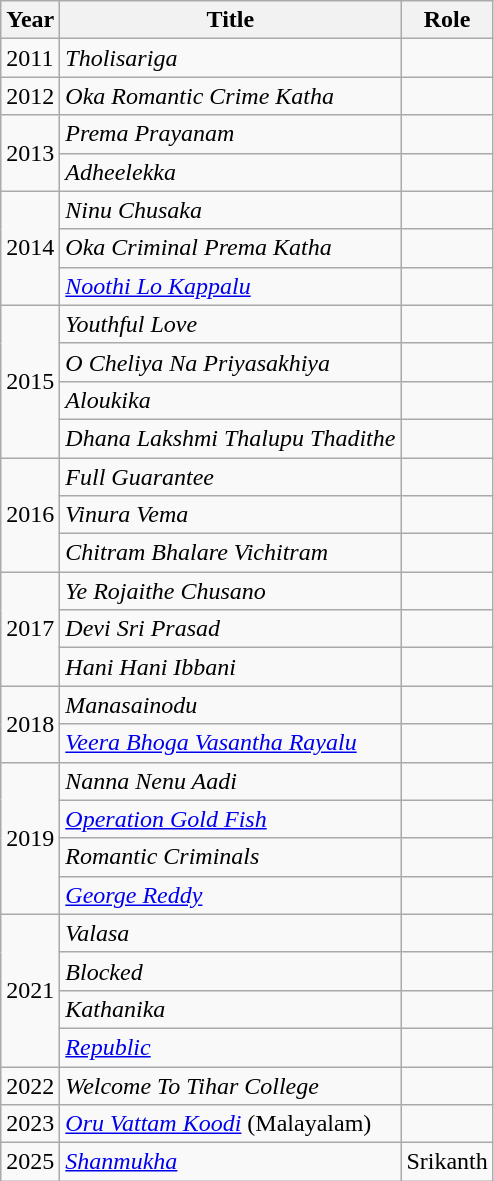<table class="wikitable sortable">
<tr>
<th>Year</th>
<th>Title</th>
<th>Role</th>
</tr>
<tr>
<td>2011</td>
<td><em>Tholisariga</em></td>
<td></td>
</tr>
<tr>
<td>2012</td>
<td><em>Oka Romantic Crime Katha</em></td>
<td></td>
</tr>
<tr>
<td rowspan="2">2013</td>
<td><em>Prema Prayanam</em></td>
<td></td>
</tr>
<tr>
<td><em>Adheelekka</em></td>
<td></td>
</tr>
<tr>
<td rowspan="3">2014</td>
<td><em>Ninu Chusaka</em></td>
<td></td>
</tr>
<tr>
<td><em>Oka Criminal Prema Katha</em></td>
<td></td>
</tr>
<tr>
<td><em><a href='#'>Noothi Lo Kappalu</a></em></td>
<td></td>
</tr>
<tr>
<td rowspan="4">2015</td>
<td><em>Youthful Love</em></td>
<td></td>
</tr>
<tr>
<td><em>O Cheliya Na Priyasakhiya</em></td>
<td></td>
</tr>
<tr>
<td><em>Aloukika</em></td>
<td></td>
</tr>
<tr>
<td><em>Dhana Lakshmi Thalupu Thadithe</em></td>
<td></td>
</tr>
<tr>
<td rowspan="3">2016</td>
<td><em>Full Guarantee</em></td>
<td></td>
</tr>
<tr>
<td><em>Vinura Vema</em></td>
<td></td>
</tr>
<tr>
<td><em>Chitram Bhalare Vichitram</em></td>
<td></td>
</tr>
<tr>
<td rowspan="3">2017</td>
<td><em>Ye Rojaithe Chusano</em></td>
<td></td>
</tr>
<tr>
<td><em>Devi Sri Prasad</em></td>
<td></td>
</tr>
<tr>
<td><em>Hani Hani Ibbani</em></td>
<td></td>
</tr>
<tr>
<td rowspan="2">2018</td>
<td><em>Manasainodu</em></td>
<td></td>
</tr>
<tr>
<td><em><a href='#'>Veera Bhoga Vasantha Rayalu</a></em></td>
<td></td>
</tr>
<tr>
<td rowspan="4">2019</td>
<td><em>Nanna Nenu Aadi</em></td>
<td></td>
</tr>
<tr>
<td><em><a href='#'>Operation Gold Fish</a></em></td>
<td></td>
</tr>
<tr>
<td><em>Romantic Criminals</em></td>
<td></td>
</tr>
<tr>
<td><em><a href='#'>George Reddy</a></em></td>
<td></td>
</tr>
<tr>
<td rowspan="4">2021</td>
<td><em>Valasa</em></td>
<td></td>
</tr>
<tr>
<td><em>Blocked</em></td>
<td></td>
</tr>
<tr>
<td><em>Kathanika</em></td>
<td></td>
</tr>
<tr>
<td><em><a href='#'>Republic</a></em></td>
<td></td>
</tr>
<tr>
<td>2022</td>
<td><em>Welcome To Tihar College</em></td>
<td></td>
</tr>
<tr>
<td>2023</td>
<td><em><a href='#'>Oru Vattam Koodi</a></em> (Malayalam)</td>
<td></td>
</tr>
<tr>
<td>2025</td>
<td><em><a href='#'>Shanmukha</a></em></td>
<td>Srikanth</td>
</tr>
</table>
